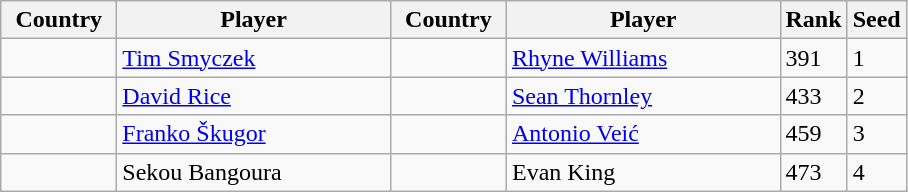<table class="sortable wikitable">
<tr>
<th width="70">Country</th>
<th width="175">Player</th>
<th width="70">Country</th>
<th width="175">Player</th>
<th>Rank</th>
<th>Seed</th>
</tr>
<tr>
<td></td>
<td><a href='#'>Tim Smyczek</a></td>
<td></td>
<td><a href='#'>Rhyne Williams</a></td>
<td>391</td>
<td>1</td>
</tr>
<tr>
<td></td>
<td><a href='#'>David Rice</a></td>
<td></td>
<td><a href='#'>Sean Thornley</a></td>
<td>433</td>
<td>2</td>
</tr>
<tr>
<td></td>
<td><a href='#'>Franko Škugor</a></td>
<td></td>
<td><a href='#'>Antonio Veić</a></td>
<td>459</td>
<td>3</td>
</tr>
<tr>
<td></td>
<td>Sekou Bangoura</td>
<td></td>
<td>Evan King</td>
<td>473</td>
<td>4</td>
</tr>
</table>
